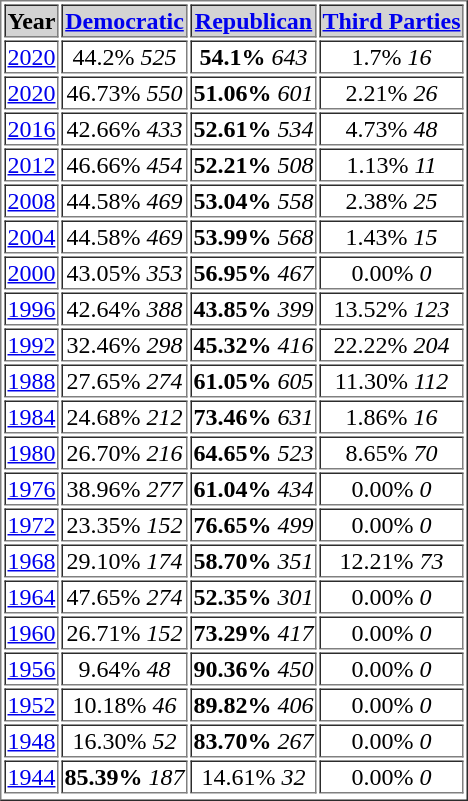<table border = “2”>
<tr style="background:lightgrey;">
<th>Year</th>
<th><a href='#'>Democratic</a></th>
<th><a href='#'>Republican</a></th>
<th><a href='#'>Third Parties</a></th>
</tr>
<tr>
<td align="center" ><a href='#'>2020</a></td>
<td align="center" >44.2% <em>525</em></td>
<td align="center" ><strong>54.1%</strong> <em>643</em></td>
<td align="center" >1.7% <em>16</em></td>
</tr>
<tr>
<td align="center" ><a href='#'>2020</a></td>
<td align="center" >46.73% <em>550</em></td>
<td align="center" ><strong>51.06%</strong> <em>601</em></td>
<td align="center" >2.21% <em>26</em></td>
</tr>
<tr>
<td align="center" ><a href='#'>2016</a></td>
<td align="center" >42.66% <em>433</em></td>
<td align="center" ><strong>52.61%</strong> <em>534</em></td>
<td align="center" >4.73% <em>48</em></td>
</tr>
<tr>
<td align="center" ><a href='#'>2012</a></td>
<td align="center" >46.66% <em>454</em></td>
<td align="center" ><strong>52.21%</strong> <em>508</em></td>
<td align="center" >1.13% <em>11</em></td>
</tr>
<tr>
<td align="center" ><a href='#'>2008</a></td>
<td align="center" >44.58% <em>469</em></td>
<td align="center" ><strong>53.04%</strong> <em>558</em></td>
<td align="center" >2.38% <em>25</em></td>
</tr>
<tr>
<td align="center" ><a href='#'>2004</a></td>
<td align="center" >44.58% <em>469</em></td>
<td align="center" ><strong>53.99%</strong> <em>568</em></td>
<td align="center" >1.43% <em>15</em></td>
</tr>
<tr>
<td align="center" ><a href='#'>2000</a></td>
<td align="center" >43.05% <em>353</em></td>
<td align="center" ><strong>56.95%</strong> <em>467</em></td>
<td align="center" >0.00% <em>0</em></td>
</tr>
<tr>
<td align="center" ><a href='#'>1996</a></td>
<td align="center" >42.64% <em>388</em></td>
<td align="center" ><strong>43.85%</strong> <em>399</em></td>
<td align="center" >13.52% <em>123</em></td>
</tr>
<tr>
<td align="center" ><a href='#'>1992</a></td>
<td align="center" >32.46% <em>298</em></td>
<td align="center" ><strong>45.32%</strong> <em>416</em></td>
<td align="center" >22.22% <em>204</em></td>
</tr>
<tr>
<td align="center" ><a href='#'>1988</a></td>
<td align="center" >27.65% <em>274</em></td>
<td align="center" ><strong>61.05%</strong> <em>605</em></td>
<td align="center" >11.30% <em>112</em></td>
</tr>
<tr>
<td align="center" ><a href='#'>1984</a></td>
<td align="center" >24.68% <em>212</em></td>
<td align="center" ><strong>73.46%</strong> <em>631</em></td>
<td align="center" >1.86% <em>16</em></td>
</tr>
<tr>
<td align="center" ><a href='#'>1980</a></td>
<td align="center" >26.70% <em>216</em></td>
<td align="center" ><strong>64.65%</strong> <em>523</em></td>
<td align="center" >8.65% <em>70</em></td>
</tr>
<tr>
<td align="center" ><a href='#'>1976</a></td>
<td align="center" >38.96% <em>277</em></td>
<td align="center" ><strong>61.04%</strong> <em>434</em></td>
<td align="center" >0.00% <em>0</em></td>
</tr>
<tr>
<td align="center" ><a href='#'>1972</a></td>
<td align="center" >23.35% <em>152</em></td>
<td align="center" ><strong>76.65%</strong> <em>499</em></td>
<td align="center" >0.00% <em>0</em></td>
</tr>
<tr>
<td align="center" ><a href='#'>1968</a></td>
<td align="center" >29.10% <em>174</em></td>
<td align="center" ><strong>58.70%</strong> <em>351</em></td>
<td align="center" >12.21% <em>73</em></td>
</tr>
<tr>
<td align="center" ><a href='#'>1964</a></td>
<td align="center" >47.65% <em>274</em></td>
<td align="center" ><strong>52.35%</strong> <em>301</em></td>
<td align="center" >0.00% <em>0</em></td>
</tr>
<tr>
<td align="center" ><a href='#'>1960</a></td>
<td align="center" >26.71% <em>152</em></td>
<td align="center" ><strong>73.29%</strong> <em>417</em></td>
<td align="center" >0.00% <em>0</em></td>
</tr>
<tr>
<td align="center" ><a href='#'>1956</a></td>
<td align="center" >9.64% <em>48</em></td>
<td align="center" ><strong>90.36%</strong> <em>450</em></td>
<td align="center" >0.00% <em>0</em></td>
</tr>
<tr>
<td align="center" ><a href='#'>1952</a></td>
<td align="center" >10.18% <em>46</em></td>
<td align="center" ><strong>89.82%</strong> <em>406</em></td>
<td align="center" >0.00% <em>0</em></td>
</tr>
<tr>
<td align="center" ><a href='#'>1948</a></td>
<td align="center" >16.30% <em>52</em></td>
<td align="center" ><strong>83.70%</strong> <em>267</em></td>
<td align="center" >0.00% <em>0</em></td>
</tr>
<tr>
<td align="center" ><a href='#'>1944</a></td>
<td align="center" ><strong>85.39%</strong> <em>187</em></td>
<td align="center" >14.61% <em>32</em></td>
<td align="center" >0.00% <em>0</em></td>
</tr>
<tr>
</tr>
</table>
